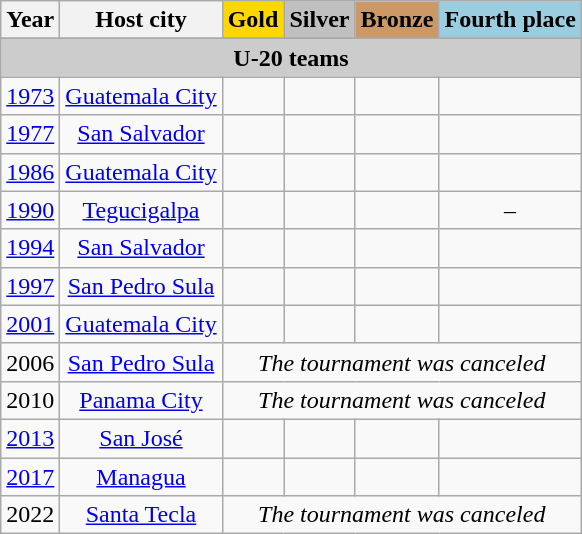<table class="wikitable" style="text-align: center;">
<tr>
<th>Year</th>
<th>Host city</th>
<th style="background:gold">Gold</th>
<th style="background:silver">Silver</th>
<th style="background:#c96">Bronze</th>
<th style="background:#9acddf">Fourth place</th>
</tr>
<tr>
</tr>
<tr bgcolor=#cccccc align=center>
<td colspan=7><strong>U-20 teams</strong></td>
</tr>
<tr>
<td><a href='#'>1973</a></td>
<td> <a href='#'>Guatemala City</a></td>
<td><strong></strong></td>
<td></td>
<td></td>
<td></td>
</tr>
<tr>
<td><a href='#'>1977</a></td>
<td> <a href='#'>San Salvador</a></td>
<td><strong></strong></td>
<td></td>
<td></td>
<td></td>
</tr>
<tr>
<td><a href='#'>1986</a></td>
<td> <a href='#'>Guatemala City</a></td>
<td><strong></strong></td>
<td></td>
<td></td>
<td></td>
</tr>
<tr>
<td><a href='#'>1990</a></td>
<td> <a href='#'>Tegucigalpa</a></td>
<td><strong></strong></td>
<td></td>
<td></td>
<td>–</td>
</tr>
<tr>
<td><a href='#'>1994</a></td>
<td> <a href='#'>San Salvador</a></td>
<td><strong></strong></td>
<td></td>
<td></td>
<td></td>
</tr>
<tr>
<td><a href='#'>1997</a></td>
<td> <a href='#'>San Pedro Sula</a></td>
<td><strong></strong></td>
<td></td>
<td></td>
<td></td>
</tr>
<tr>
<td><a href='#'>2001</a></td>
<td> <a href='#'>Guatemala City</a></td>
<td><strong></strong></td>
<td></td>
<td></td>
<td></td>
</tr>
<tr>
<td>2006</td>
<td> <a href='#'>San Pedro Sula</a></td>
<td colspan=4><em>The tournament was canceled</em></td>
</tr>
<tr>
<td>2010</td>
<td> <a href='#'>Panama City</a></td>
<td colspan=4><em>The tournament was canceled</em></td>
</tr>
<tr>
<td><a href='#'>2013</a></td>
<td> <a href='#'>San José</a></td>
<td><strong></strong></td>
<td></td>
<td></td>
<td></td>
</tr>
<tr>
<td><a href='#'>2017</a></td>
<td> <a href='#'>Managua</a></td>
<td><strong></strong></td>
<td></td>
<td></td>
<td></td>
</tr>
<tr>
<td>2022</td>
<td> <a href='#'>Santa Tecla</a></td>
<td colspan=4><em>The tournament was canceled</em></td>
</tr>
</table>
